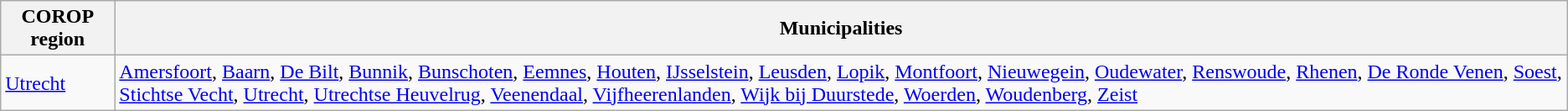<table class="wikitable sortable">
<tr>
<th>COROP region</th>
<th>Municipalities</th>
</tr>
<tr>
<td><a href='#'>Utrecht</a></td>
<td><a href='#'>Amersfoort</a>, <a href='#'>Baarn</a>, <a href='#'>De Bilt</a>, <a href='#'>Bunnik</a>, <a href='#'>Bunschoten</a>, <a href='#'>Eemnes</a>, <a href='#'>Houten</a>, <a href='#'>IJsselstein</a>, <a href='#'>Leusden</a>, <a href='#'>Lopik</a>, <a href='#'>Montfoort</a>, <a href='#'>Nieuwegein</a>, <a href='#'>Oudewater</a>, <a href='#'>Renswoude</a>, <a href='#'>Rhenen</a>, <a href='#'>De Ronde Venen</a>, <a href='#'>Soest</a>, <a href='#'>Stichtse Vecht</a>, <a href='#'>Utrecht</a>, <a href='#'>Utrechtse Heuvelrug</a>, <a href='#'>Veenendaal</a>, <a href='#'>Vijfheerenlanden</a>, <a href='#'>Wijk bij Duurstede</a>, <a href='#'>Woerden</a>, <a href='#'>Woudenberg</a>, <a href='#'>Zeist</a></td>
</tr>
</table>
